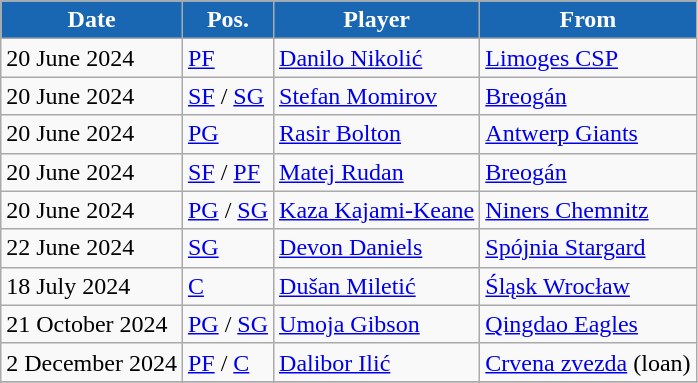<table class="wikitable">
<tr>
<th style="color:white; background:#1966B2;">Date</th>
<th style="color:white; background:#1966B2;">Pos.</th>
<th style="color:white; background:#1966B2;">Player</th>
<th style="color:white; background:#1966B2;">From</th>
</tr>
<tr>
<td>20 June 2024</td>
<td><a href='#'>PF</a></td>
<td> <a href='#'>Danilo Nikolić</a></td>
<td> <a href='#'>Limoges CSP</a></td>
</tr>
<tr>
<td>20 June 2024</td>
<td><a href='#'>SF</a> / <a href='#'>SG</a></td>
<td> <a href='#'>Stefan Momirov</a></td>
<td> <a href='#'>Breogán</a></td>
</tr>
<tr>
<td>20 June 2024</td>
<td><a href='#'>PG</a></td>
<td> <a href='#'>Rasir Bolton</a></td>
<td> <a href='#'>Antwerp Giants</a></td>
</tr>
<tr>
<td>20 June 2024</td>
<td><a href='#'>SF</a> / <a href='#'>PF</a></td>
<td> <a href='#'>Matej Rudan</a></td>
<td> <a href='#'>Breogán</a></td>
</tr>
<tr>
<td>20 June 2024</td>
<td><a href='#'>PG</a> / <a href='#'>SG</a></td>
<td> <a href='#'>Kaza Kajami-Keane</a></td>
<td> <a href='#'>Niners Chemnitz</a></td>
</tr>
<tr>
<td>22 June 2024</td>
<td><a href='#'>SG</a></td>
<td> <a href='#'>Devon Daniels</a></td>
<td> <a href='#'>Spójnia Stargard</a></td>
</tr>
<tr>
<td>18 July 2024</td>
<td><a href='#'>C</a></td>
<td> <a href='#'>Dušan Miletić</a></td>
<td> <a href='#'>Śląsk Wrocław</a></td>
</tr>
<tr>
<td>21 October 2024</td>
<td><a href='#'>PG</a> / <a href='#'>SG</a></td>
<td> <a href='#'>Umoja Gibson</a></td>
<td> <a href='#'>Qingdao Eagles</a></td>
</tr>
<tr>
<td>2 December 2024</td>
<td><a href='#'>PF</a> / <a href='#'>C</a></td>
<td> <a href='#'>Dalibor Ilić</a></td>
<td> <a href='#'>Crvena zvezda</a> (loan)</td>
</tr>
<tr>
</tr>
</table>
